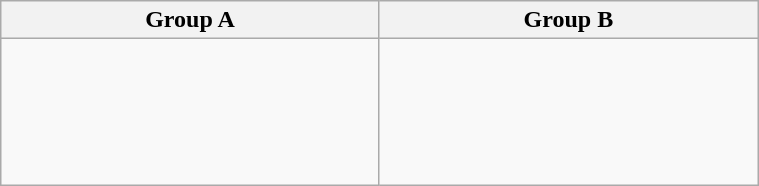<table class="wikitable" width=40%>
<tr>
<th width=25%>Group A</th>
<th width=25%>Group B</th>
</tr>
<tr>
<td><br><br>
<br>
<br>
<br>
</td>
<td><br><br>
<br>
<br>
</td>
</tr>
</table>
